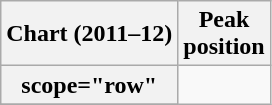<table class="wikitable sortable plainrowheaders" style="text-align:center">
<tr>
<th scope="col">Chart (2011–12)</th>
<th scope="col">Peak<br>position</th>
</tr>
<tr>
<th>scope="row"</th>
</tr>
<tr>
</tr>
</table>
